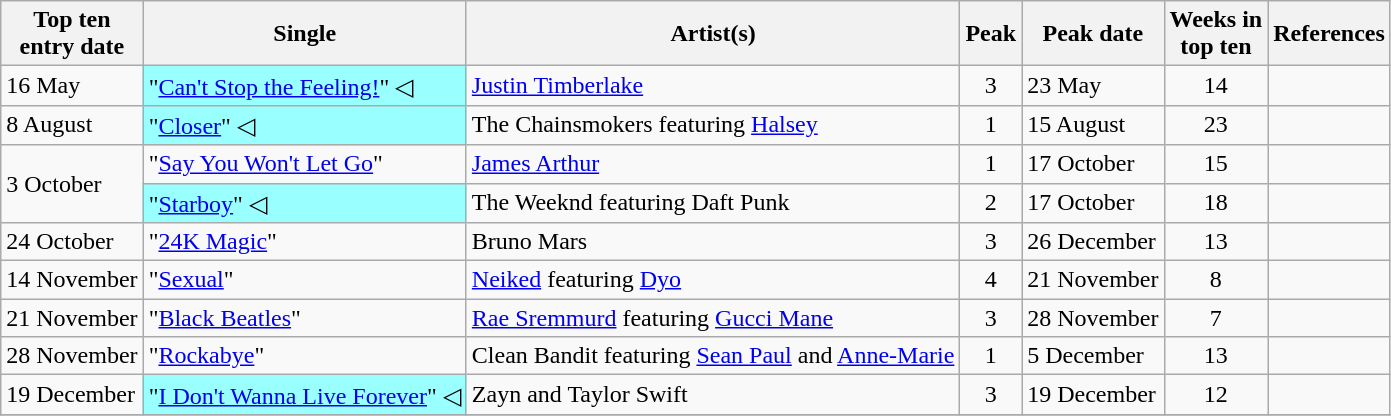<table class="wikitable sortable">
<tr>
<th>Top ten<br>entry date</th>
<th>Single</th>
<th>Artist(s)</th>
<th data-sort-type="number">Peak</th>
<th>Peak date</th>
<th data-sort-type="number">Weeks in<br>top ten</th>
<th>References</th>
</tr>
<tr>
<td>16 May</td>
<td style="background:#9ff;">"<a href='#'>Can't Stop the Feeling!</a>" ◁ </td>
<td><a href='#'>Justin Timberlake</a></td>
<td style="text-align:center;">3</td>
<td>23 May</td>
<td style="text-align:center;">14</td>
<td style="text-align:center;"></td>
</tr>
<tr>
<td>8 August</td>
<td style="background:#9ff;">"<a href='#'>Closer</a>" ◁</td>
<td>The Chainsmokers featuring <a href='#'>Halsey</a></td>
<td style="text-align:center;">1</td>
<td>15 August</td>
<td style="text-align:center;">23</td>
<td style="text-align:center;"></td>
</tr>
<tr>
<td rowspan=2>3 October</td>
<td>"<a href='#'>Say You Won't Let Go</a>"</td>
<td><a href='#'>James Arthur</a></td>
<td style="text-align:center;">1</td>
<td>17 October</td>
<td style="text-align:center;">15</td>
<td style="text-align:center;"></td>
</tr>
<tr>
<td style="background:#9ff;">"<a href='#'>Starboy</a>" ◁</td>
<td>The Weeknd featuring Daft Punk</td>
<td style="text-align:center;">2</td>
<td>17 October</td>
<td style="text-align:center;">18</td>
<td style="text-align:center;"></td>
</tr>
<tr>
<td>24 October</td>
<td>"<a href='#'>24K Magic</a>"</td>
<td>Bruno Mars</td>
<td style="text-align:center;">3</td>
<td>26 December</td>
<td style="text-align:center;">13</td>
<td style="text-align:center;"></td>
</tr>
<tr>
<td>14 November</td>
<td>"<a href='#'>Sexual</a>"</td>
<td><a href='#'>Neiked</a> featuring <a href='#'>Dyo</a></td>
<td style="text-align:center;">4</td>
<td>21 November</td>
<td style="text-align:center;">8</td>
<td style="text-align:center;"></td>
</tr>
<tr>
<td>21 November</td>
<td>"<a href='#'>Black Beatles</a>"</td>
<td><a href='#'>Rae Sremmurd</a> featuring <a href='#'>Gucci Mane</a></td>
<td style="text-align:center;">3</td>
<td>28 November</td>
<td style="text-align:center;">7</td>
<td style="text-align:center;"></td>
</tr>
<tr>
<td>28 November</td>
<td>"<a href='#'>Rockabye</a>"</td>
<td>Clean Bandit featuring <a href='#'>Sean Paul</a> and <a href='#'>Anne-Marie</a></td>
<td style="text-align:center;">1</td>
<td>5 December</td>
<td style="text-align:center;">13</td>
<td style="text-align:center;"></td>
</tr>
<tr>
<td>19 December</td>
<td style="background:#9ff;">"<a href='#'>I Don't Wanna Live Forever</a>" ◁</td>
<td>Zayn and Taylor Swift</td>
<td style="text-align:center;">3</td>
<td>19 December</td>
<td style="text-align:center;">12</td>
<td style="text-align:center;"></td>
</tr>
<tr>
</tr>
</table>
